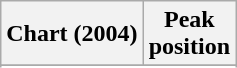<table class="wikitable sortable plainrowheaders">
<tr>
<th>Chart (2004)</th>
<th>Peak<br>position</th>
</tr>
<tr>
</tr>
<tr>
</tr>
<tr>
</tr>
</table>
